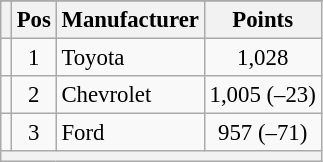<table class="wikitable" style="font-size:95%">
<tr>
</tr>
<tr>
<th></th>
<th>Pos</th>
<th>Manufacturer</th>
<th>Points</th>
</tr>
<tr>
<td align="left"></td>
<td style="text-align:center;">1</td>
<td>Toyota</td>
<td style="text-align:center;">1,028</td>
</tr>
<tr>
<td align="left"></td>
<td style="text-align:center;">2</td>
<td>Chevrolet</td>
<td style="text-align:center;">1,005 (–23)</td>
</tr>
<tr>
<td align="left"></td>
<td style="text-align:center;">3</td>
<td>Ford</td>
<td style="text-align:center;">957 (–71)</td>
</tr>
<tr class="sortbottom">
<th colspan="9"></th>
</tr>
</table>
